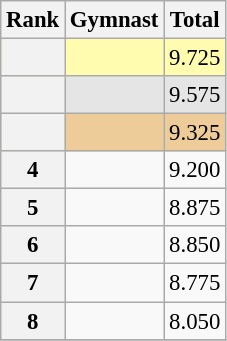<table class="wikitable sortable" style="text-align:center; font-size:95%">
<tr>
<th scope=col>Rank</th>
<th scope=col>Gymnast</th>
<th scope=col>Total</th>
</tr>
<tr bgcolor=fffcaf>
<th scope=row style="text-align:center"></th>
<td align=left></td>
<td>9.725</td>
</tr>
<tr bgcolor=e5e5e5>
<th scope=row style="text-align:center"></th>
<td align=left></td>
<td>9.575</td>
</tr>
<tr bgcolor=eecc99>
<th scope=row style="text-align:center"></th>
<td align=left></td>
<td>9.325</td>
</tr>
<tr>
<th scope=row style="text-align:center">4</th>
<td align=left></td>
<td>9.200</td>
</tr>
<tr>
<th scope=row style="text-align:center">5</th>
<td align=left></td>
<td>8.875</td>
</tr>
<tr>
<th scope=row style="text-align:center">6</th>
<td align=left></td>
<td>8.850</td>
</tr>
<tr>
<th scope=row style="text-align:center">7</th>
<td align=left></td>
<td>8.775</td>
</tr>
<tr>
<th scope=row style="text-align:center">8</th>
<td align=left></td>
<td>8.050</td>
</tr>
<tr>
</tr>
</table>
